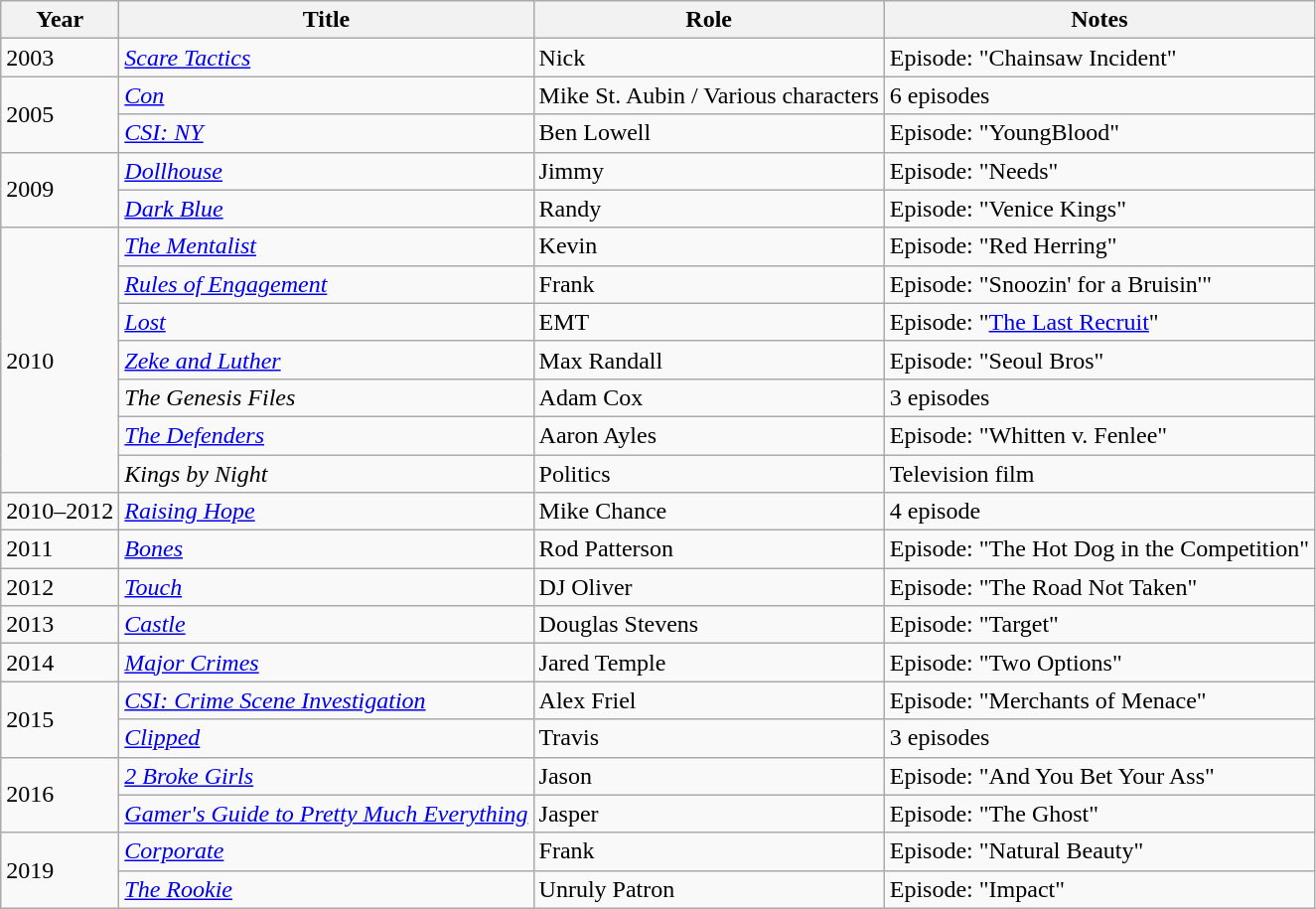<table class="wikitable sortable">
<tr>
<th>Year</th>
<th>Title</th>
<th>Role</th>
<th>Notes</th>
</tr>
<tr>
<td>2003</td>
<td><em><a href='#'>Scare Tactics</a></em></td>
<td>Nick</td>
<td>Episode: "Chainsaw Incident"</td>
</tr>
<tr>
<td rowspan="2">2005</td>
<td><a href='#'><em>Con</em></a></td>
<td>Mike St. Aubin / Various characters</td>
<td>6 episodes</td>
</tr>
<tr>
<td><em><a href='#'>CSI: NY</a></em></td>
<td>Ben Lowell</td>
<td>Episode: "YoungBlood"</td>
</tr>
<tr>
<td rowspan="2">2009</td>
<td><a href='#'><em>Dollhouse</em></a></td>
<td>Jimmy</td>
<td>Episode: "Needs"</td>
</tr>
<tr>
<td><a href='#'><em>Dark Blue</em></a></td>
<td>Randy</td>
<td>Episode: "Venice Kings"</td>
</tr>
<tr>
<td rowspan="7">2010</td>
<td><em><a href='#'>The Mentalist</a></em></td>
<td>Kevin</td>
<td>Episode: "Red Herring"</td>
</tr>
<tr>
<td><a href='#'><em>Rules of Engagement</em></a></td>
<td>Frank</td>
<td>Episode: "Snoozin' for a Bruisin'"</td>
</tr>
<tr>
<td><a href='#'><em>Lost</em></a></td>
<td>EMT</td>
<td>Episode: "<a href='#'>The Last Recruit</a>"</td>
</tr>
<tr>
<td><em><a href='#'>Zeke and Luther</a></em></td>
<td>Max Randall</td>
<td>Episode: "Seoul Bros"</td>
</tr>
<tr>
<td><em>The Genesis Files</em></td>
<td>Adam Cox</td>
<td>3 episodes</td>
</tr>
<tr>
<td><a href='#'><em>The Defenders</em></a></td>
<td>Aaron Ayles</td>
<td>Episode: "Whitten v. Fenlee"</td>
</tr>
<tr>
<td><em>Kings by Night</em></td>
<td>Politics</td>
<td>Television film</td>
</tr>
<tr>
<td>2010–2012</td>
<td><em><a href='#'>Raising Hope</a></em></td>
<td>Mike Chance</td>
<td>4 episode</td>
</tr>
<tr>
<td>2011</td>
<td><a href='#'><em>Bones</em></a></td>
<td>Rod Patterson</td>
<td>Episode: "The Hot Dog in the Competition"</td>
</tr>
<tr>
<td>2012</td>
<td><a href='#'><em>Touch</em></a></td>
<td>DJ Oliver</td>
<td>Episode: "The Road Not Taken"</td>
</tr>
<tr>
<td>2013</td>
<td><a href='#'><em>Castle</em></a></td>
<td>Douglas Stevens</td>
<td>Episode: "Target"</td>
</tr>
<tr>
<td>2014</td>
<td><a href='#'><em>Major Crimes</em></a></td>
<td>Jared Temple</td>
<td>Episode: "Two Options"</td>
</tr>
<tr>
<td rowspan="2">2015</td>
<td><em><a href='#'>CSI: Crime Scene Investigation</a></em></td>
<td>Alex Friel</td>
<td>Episode: "Merchants of Menace"</td>
</tr>
<tr>
<td><a href='#'><em>Clipped</em></a></td>
<td>Travis</td>
<td>3 episodes</td>
</tr>
<tr>
<td rowspan="2">2016</td>
<td><em><a href='#'>2 Broke Girls</a></em></td>
<td>Jason</td>
<td>Episode: "And You Bet Your Ass"</td>
</tr>
<tr>
<td><em><a href='#'>Gamer's Guide to Pretty Much Everything</a></em></td>
<td>Jasper</td>
<td>Episode: "The Ghost"</td>
</tr>
<tr>
<td rowspan="2">2019</td>
<td><a href='#'><em>Corporate</em></a></td>
<td>Frank</td>
<td>Episode: "Natural Beauty"</td>
</tr>
<tr>
<td><a href='#'><em>The Rookie</em></a></td>
<td>Unruly Patron</td>
<td>Episode: "Impact"</td>
</tr>
</table>
